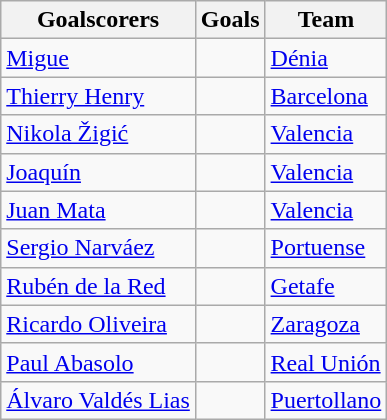<table class="wikitable sortable" style="margin: 1em 1em 1em 0; background: #f9f9f9; border: 1px #aaa solid">
<tr>
<th>Goalscorers</th>
<th>Goals</th>
<th>Team</th>
</tr>
<tr>
<td> <a href='#'>Migue</a></td>
<td></td>
<td><a href='#'>Dénia</a></td>
</tr>
<tr>
<td> <a href='#'>Thierry Henry</a></td>
<td></td>
<td><a href='#'>Barcelona</a></td>
</tr>
<tr>
<td> <a href='#'>Nikola Žigić</a></td>
<td></td>
<td><a href='#'>Valencia</a></td>
</tr>
<tr>
<td> <a href='#'>Joaquín</a></td>
<td></td>
<td><a href='#'>Valencia</a></td>
</tr>
<tr>
<td> <a href='#'>Juan Mata</a></td>
<td></td>
<td><a href='#'>Valencia</a></td>
</tr>
<tr>
<td> <a href='#'>Sergio Narváez</a></td>
<td></td>
<td><a href='#'>Portuense</a></td>
</tr>
<tr>
<td> <a href='#'>Rubén de la Red</a></td>
<td></td>
<td><a href='#'>Getafe</a></td>
</tr>
<tr>
<td> <a href='#'>Ricardo Oliveira</a></td>
<td></td>
<td><a href='#'>Zaragoza</a></td>
</tr>
<tr>
<td> <a href='#'>Paul Abasolo</a></td>
<td></td>
<td><a href='#'>Real Unión</a></td>
</tr>
<tr>
<td> <a href='#'>Álvaro Valdés Lias</a></td>
<td></td>
<td><a href='#'>Puertollano</a></td>
</tr>
</table>
